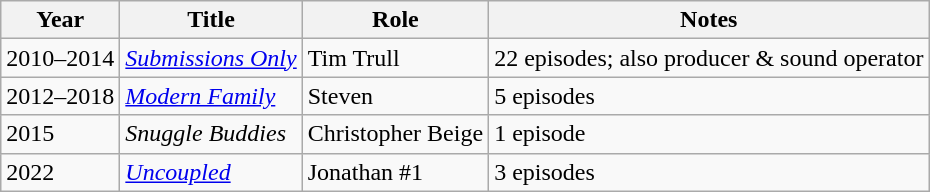<table class="wikitable">
<tr>
<th>Year</th>
<th>Title</th>
<th>Role</th>
<th>Notes</th>
</tr>
<tr>
<td>2010–2014</td>
<td><em><a href='#'>Submissions Only</a></em></td>
<td>Tim Trull</td>
<td>22 episodes; also producer & sound operator</td>
</tr>
<tr>
<td>2012–2018</td>
<td><em><a href='#'>Modern Family</a></em></td>
<td>Steven</td>
<td>5 episodes</td>
</tr>
<tr>
<td>2015</td>
<td><em>Snuggle Buddies</em></td>
<td>Christopher Beige</td>
<td>1 episode</td>
</tr>
<tr>
<td>2022</td>
<td><em><a href='#'>Uncoupled</a></em></td>
<td>Jonathan #1</td>
<td>3 episodes</td>
</tr>
</table>
